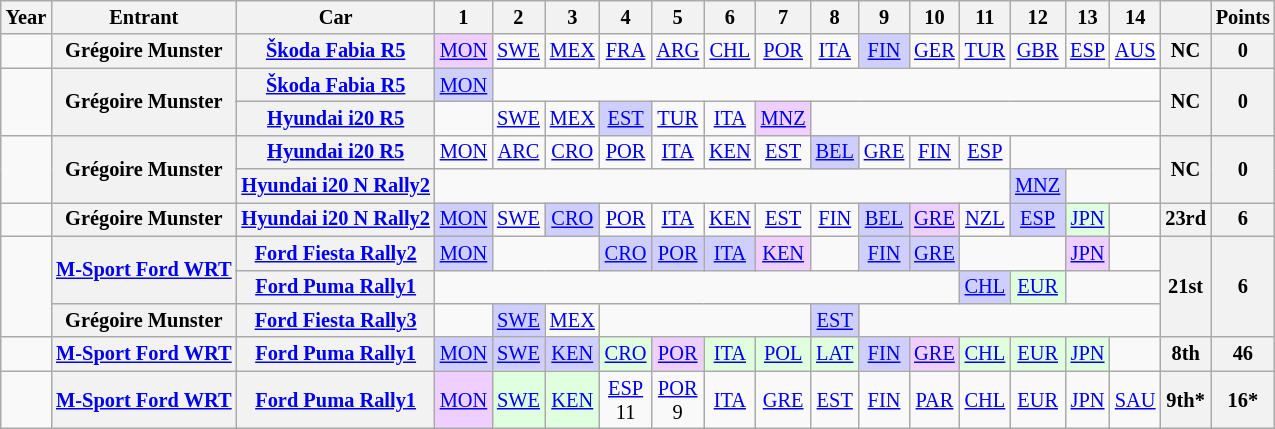<table class="wikitable" border="1" style="text-align:center; font-size:85%;">
<tr>
<th>Year</th>
<th>Entrant</th>
<th>Car</th>
<th>1</th>
<th>2</th>
<th>3</th>
<th>4</th>
<th>5</th>
<th>6</th>
<th>7</th>
<th>8</th>
<th>9</th>
<th>10</th>
<th>11</th>
<th>12</th>
<th>13</th>
<th>14</th>
<th></th>
<th>Points</th>
</tr>
<tr>
<td></td>
<th nowrap>Grégoire Munster</th>
<th nowrap><a href='#'>Škoda Fabia R5</a></th>
<td style="background:#EFCFFF;"><a href='#'>MON</a><br></td>
<td><a href='#'>SWE</a></td>
<td><a href='#'>MEX</a></td>
<td><a href='#'>FRA</a></td>
<td><a href='#'>ARG</a></td>
<td><a href='#'>CHL</a></td>
<td><a href='#'>POR</a></td>
<td><a href='#'>ITA</a></td>
<td style="background:#CFCFFF;"><a href='#'>FIN</a><br></td>
<td><a href='#'>GER</a></td>
<td><a href='#'>TUR</a></td>
<td><a href='#'>GBR</a></td>
<td><a href='#'>ESP</a></td>
<td style="background:#FFFFFF;"><a href='#'>AUS</a><br></td>
<th>NC</th>
<th>0</th>
</tr>
<tr>
<td rowspan="2"></td>
<th rowspan="2"nowrap>Grégoire Munster</th>
<th nowrap><a href='#'>Škoda Fabia R5</a></th>
<td style="background:#CFCFFF;"><a href='#'>MON</a><br></td>
<td colspan=13></td>
<th rowspan="2">NC</th>
<th rowspan="2">0</th>
</tr>
<tr>
<th nowrap><a href='#'>Hyundai i20 R5</a></th>
<td></td>
<td><a href='#'>SWE</a><br></td>
<td><a href='#'>MEX</a></td>
<td style="background:#CFCFFF;"><a href='#'>EST</a><br></td>
<td><a href='#'>TUR</a></td>
<td><a href='#'>ITA</a></td>
<td style="background:#EFCFFF;"><a href='#'>MNZ</a><br></td>
<td colspan=7></td>
</tr>
<tr>
<td rowspan="2"></td>
<th rowspan="2"nowrap>Grégoire Munster</th>
<th nowrap><a href='#'>Hyundai i20 R5</a></th>
<td><a href='#'>MON</a></td>
<td><a href='#'>ARC</a></td>
<td><a href='#'>CRO</a></td>
<td><a href='#'>POR</a></td>
<td><a href='#'>ITA</a></td>
<td><a href='#'>KEN</a></td>
<td><a href='#'>EST</a></td>
<td style="background:#CFCFFF;"><a href='#'>BEL</a><br></td>
<td><a href='#'>GRE</a></td>
<td><a href='#'>FIN</a></td>
<td><a href='#'>ESP</a></td>
<td colspan=3></td>
<th rowspan="2">NC</th>
<th rowspan="2">0</th>
</tr>
<tr>
<th nowrap><a href='#'>Hyundai i20 N Rally2</a></th>
<td colspan=11></td>
<td style="background:#CFCFFF;"><a href='#'>MNZ</a><br></td>
<td colspan=2></td>
</tr>
<tr>
<td></td>
<th nowrap>Grégoire Munster</th>
<th nowrap><a href='#'>Hyundai i20 N Rally2</a></th>
<td style="background:#CFCFFF;"><a href='#'>MON</a><br></td>
<td><a href='#'>SWE</a></td>
<td style="background:#CFCFFF;"><a href='#'>CRO</a><br></td>
<td><a href='#'>POR</a></td>
<td><a href='#'>ITA</a></td>
<td><a href='#'>KEN</a></td>
<td><a href='#'>EST</a></td>
<td><a href='#'>FIN</a></td>
<td style="background:#CFCFFF;"><a href='#'>BEL</a><br></td>
<td style="background:#EFCFFF;"><a href='#'>GRE</a><br></td>
<td><a href='#'>NZL</a></td>
<td style="background:#CFCFFF;"><a href='#'>ESP</a><br></td>
<td style="background:#DFFFDF;"><a href='#'>JPN</a><br></td>
<td></td>
<th>23rd</th>
<th>6</th>
</tr>
<tr>
<td rowspan="3"></td>
<th rowspan="2"nowrap><a href='#'>M-Sport Ford WRT</a></th>
<th nowrap><a href='#'>Ford Fiesta Rally2</a></th>
<td style="background:#CFCFFF;"><a href='#'>MON</a><br></td>
<td colspan=2></td>
<td style="background:#CFCFFF;"><a href='#'>CRO</a><br></td>
<td style="background:#CFCFFF;"><a href='#'>POR</a><br></td>
<td style="background:#CFCFFF;"><a href='#'>ITA</a><br></td>
<td style="background:#EFCFFF;"><a href='#'>KEN</a><br></td>
<td></td>
<td style="background:#CFCFFF;"><a href='#'>FIN</a><br></td>
<td style="background:#CFCFFF;"><a href='#'>GRE</a><br></td>
<td colspan=2></td>
<td style="background:#EFCFFF;"><a href='#'>JPN</a><br></td>
<td></td>
<th rowspan="3">21st</th>
<th rowspan="3">6</th>
</tr>
<tr>
<th nowrap><a href='#'>Ford Puma Rally1</a></th>
<td colspan=10></td>
<td style="background:#CFCFFF;"><a href='#'>CHL</a><br></td>
<td style="background:#DFFFDF;"><a href='#'>EUR</a><br></td>
<td colspan=2></td>
</tr>
<tr>
<th nowrap>Grégoire Munster</th>
<th nowrap><a href='#'>Ford Fiesta Rally3</a></th>
<td></td>
<td style="background:#CFCFFF;"><a href='#'>SWE</a><br></td>
<td><a href='#'>MEX</a></td>
<td colspan=4></td>
<td style="background:#CFCFFF;"><a href='#'>EST</a><br></td>
<td colspan=6></td>
</tr>
<tr>
<td></td>
<th nowrap><a href='#'>M-Sport Ford WRT</a></th>
<th nowrap><a href='#'>Ford Puma Rally1</a></th>
<td style="background:#CFCFFF;"><a href='#'>MON</a><br></td>
<td style="background:#CFCFFF;"><a href='#'>SWE</a><br></td>
<td style="background:#CFCFFF;"><a href='#'>KEN</a><br></td>
<td style="background:#DFFFDF;"><a href='#'>CRO</a><br></td>
<td style="background:#EFCFFF;"><a href='#'>POR</a><br></td>
<td style="background:#DFFFDF;"><a href='#'>ITA</a><br></td>
<td style="background:#DFFFDF;"><a href='#'>POL</a><br></td>
<td style="background:#DFFFDF;"><a href='#'>LAT</a><br></td>
<td style="background:#CFCFFF;"><a href='#'>FIN</a><br></td>
<td style="background:#EFCFFF;"><a href='#'>GRE</a><br></td>
<td style="background:#DFFFDF;"><a href='#'>CHL</a><br></td>
<td style="background:#DFFFDF;"><a href='#'>EUR</a><br></td>
<td style="background:#DFFFDF;"><a href='#'>JPN</a><br></td>
<td></td>
<th>8th</th>
<th>46</th>
</tr>
<tr>
<td></td>
<th nowrap><a href='#'>M-Sport Ford WRT</a></th>
<th nowrap><a href='#'>Ford Puma Rally1</a></th>
<td style="background:#EFCFFF;"><a href='#'>MON</a><br></td>
<td style="background:#DFFFDF;"><a href='#'>SWE</a><br></td>
<td style="background:#DFFFDF;"><a href='#'>KEN</a><br></td>
<td style="background:#;"><a href='#'>ESP</a><br>11</td>
<td style="background:#;"><a href='#'>POR</a><br>9</td>
<td style="background:#;"><a href='#'>ITA</a><br></td>
<td style="background:#;"><a href='#'>GRE</a><br></td>
<td style="background:#;"><a href='#'>EST</a><br></td>
<td style="background:#;"><a href='#'>FIN</a><br></td>
<td style="background:#;"><a href='#'>PAR</a><br></td>
<td style="background:#;"><a href='#'>CHL</a><br></td>
<td style="background:#;"><a href='#'>EUR</a><br></td>
<td style="background:#;"><a href='#'>JPN</a><br></td>
<td style="background:#;"><a href='#'>SAU</a><br></td>
<th>9th*</th>
<th>16*</th>
</tr>
</table>
